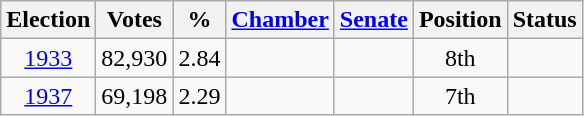<table class=wikitable style=text-align:center>
<tr>
<th>Election</th>
<th>Votes</th>
<th>%</th>
<th><a href='#'>Chamber</a></th>
<th><a href='#'>Senate</a></th>
<th>Position</th>
<th>Status</th>
</tr>
<tr>
<td><a href='#'>1933</a></td>
<td>82,930</td>
<td>2.84</td>
<td></td>
<td></td>
<td>8th</td>
<td></td>
</tr>
<tr>
<td><a href='#'>1937</a></td>
<td>69,198</td>
<td>2.29</td>
<td></td>
<td></td>
<td>7th</td>
<td></td>
</tr>
</table>
